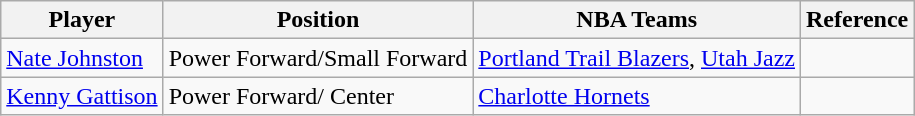<table class="wikitable">
<tr>
<th>Player</th>
<th>Position</th>
<th>NBA Teams</th>
<th>Reference</th>
</tr>
<tr>
<td><a href='#'>Nate Johnston</a></td>
<td>Power Forward/Small Forward</td>
<td><a href='#'>Portland Trail Blazers</a>, <a href='#'>Utah Jazz</a></td>
<td></td>
</tr>
<tr>
<td><a href='#'>Kenny Gattison</a></td>
<td>Power Forward/ Center</td>
<td><a href='#'>Charlotte Hornets</a></td>
<td></td>
</tr>
</table>
